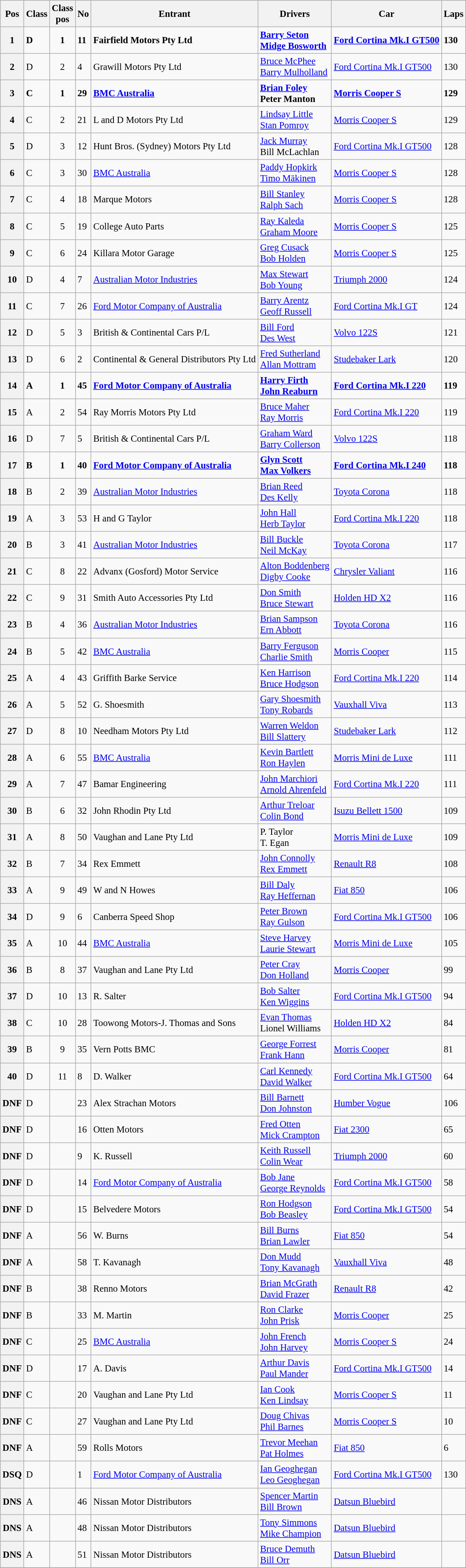<table class="wikitable sortable" style="font-size: 95%;">
<tr>
<th>Pos</th>
<th>Class</th>
<th>Class <br>pos</th>
<th>No</th>
<th>Entrant</th>
<th>Drivers</th>
<th>Car</th>
<th>Laps</th>
</tr>
<tr style="font-weight:bold">
<th>1</th>
<td>D</td>
<td align="center">1</td>
<td>11</td>
<td>Fairfield Motors Pty Ltd</td>
<td> <a href='#'>Barry Seton</a><br> <a href='#'>Midge Bosworth</a></td>
<td><a href='#'>Ford Cortina Mk.I GT500</a></td>
<td>130</td>
</tr>
<tr>
<th>2</th>
<td>D</td>
<td align="center">2</td>
<td>4</td>
<td>Grawill Motors Pty Ltd</td>
<td> <a href='#'>Bruce McPhee</a><br> <a href='#'>Barry Mulholland</a></td>
<td><a href='#'>Ford Cortina Mk.I GT500</a></td>
<td>130</td>
</tr>
<tr style="font-weight:bold">
<th>3</th>
<td>C</td>
<td align="center">1</td>
<td>29</td>
<td><a href='#'>BMC Australia</a></td>
<td> <a href='#'>Brian Foley</a><br> Peter Manton</td>
<td><a href='#'>Morris Cooper S</a></td>
<td>129</td>
</tr>
<tr>
<th>4</th>
<td>C</td>
<td align="center">2</td>
<td>21</td>
<td>L and D Motors Pty Ltd</td>
<td> <a href='#'>Lindsay Little</a><br> <a href='#'>Stan Pomroy</a></td>
<td><a href='#'>Morris Cooper S</a></td>
<td>129</td>
</tr>
<tr>
<th>5</th>
<td>D</td>
<td align="center">3</td>
<td>12</td>
<td>Hunt Bros. (Sydney) Motors Pty Ltd</td>
<td> <a href='#'>Jack Murray</a><br> Bill McLachlan</td>
<td><a href='#'>Ford Cortina Mk.I GT500</a></td>
<td>128</td>
</tr>
<tr>
<th>6</th>
<td>C</td>
<td align="center">3</td>
<td>30</td>
<td><a href='#'>BMC Australia</a></td>
<td> <a href='#'>Paddy Hopkirk</a><br> <a href='#'>Timo Mäkinen</a></td>
<td><a href='#'>Morris Cooper S</a></td>
<td>128</td>
</tr>
<tr>
<th>7</th>
<td>C</td>
<td align="center">4</td>
<td>18</td>
<td>Marque Motors</td>
<td> <a href='#'>Bill Stanley</a><br> <a href='#'>Ralph Sach</a></td>
<td><a href='#'>Morris Cooper S</a></td>
<td>128</td>
</tr>
<tr>
<th>8</th>
<td>C</td>
<td align="center">5</td>
<td>19</td>
<td>College Auto Parts</td>
<td> <a href='#'>Ray Kaleda</a><br> <a href='#'>Graham Moore</a></td>
<td><a href='#'>Morris Cooper S</a></td>
<td>125</td>
</tr>
<tr>
<th>9</th>
<td>C</td>
<td align="center">6</td>
<td>24</td>
<td>Killara Motor Garage</td>
<td> <a href='#'>Greg Cusack</a><br> <a href='#'>Bob Holden</a></td>
<td><a href='#'>Morris Cooper S</a></td>
<td>125</td>
</tr>
<tr>
<th>10</th>
<td>D</td>
<td align="center">4</td>
<td>7</td>
<td><a href='#'>Australian Motor Industries</a></td>
<td> <a href='#'>Max Stewart</a><br> <a href='#'>Bob Young</a></td>
<td><a href='#'>Triumph 2000</a></td>
<td>124</td>
</tr>
<tr>
<th>11</th>
<td>C</td>
<td align="center">7</td>
<td>26</td>
<td><a href='#'>Ford Motor Company of Australia</a></td>
<td> <a href='#'>Barry Arentz</a><br> <a href='#'>Geoff Russell</a></td>
<td><a href='#'>Ford Cortina Mk.I GT</a></td>
<td>124</td>
</tr>
<tr>
<th>12</th>
<td>D</td>
<td align="center">5</td>
<td>3</td>
<td>British & Continental Cars P/L</td>
<td> <a href='#'>Bill Ford</a><br> <a href='#'>Des West</a></td>
<td><a href='#'>Volvo 122S</a></td>
<td>121</td>
</tr>
<tr>
<th>13</th>
<td>D</td>
<td align="center">6</td>
<td>2</td>
<td>Continental & General Distributors Pty Ltd</td>
<td> <a href='#'>Fred Sutherland</a><br> <a href='#'>Allan Mottram</a></td>
<td><a href='#'>Studebaker Lark</a></td>
<td>120</td>
</tr>
<tr style="font-weight:bold">
<th>14</th>
<td>A</td>
<td align="center">1</td>
<td>45</td>
<td><a href='#'>Ford Motor Company of Australia</a></td>
<td> <a href='#'>Harry Firth</a><br> <a href='#'>John Reaburn</a></td>
<td><a href='#'>Ford Cortina Mk.I 220</a></td>
<td>119</td>
</tr>
<tr>
<th>15</th>
<td>A</td>
<td align="center">2</td>
<td>54</td>
<td>Ray Morris Motors Pty Ltd</td>
<td> <a href='#'>Bruce Maher</a><br> <a href='#'>Ray Morris</a></td>
<td><a href='#'>Ford Cortina Mk.I 220</a></td>
<td>119</td>
</tr>
<tr>
<th>16</th>
<td>D</td>
<td align="center">7</td>
<td>5</td>
<td>British & Continental Cars P/L</td>
<td> <a href='#'>Graham Ward</a><br> <a href='#'>Barry Collerson</a></td>
<td><a href='#'>Volvo 122S</a></td>
<td>118</td>
</tr>
<tr style="font-weight:bold">
<th>17</th>
<td>B</td>
<td align="center">1</td>
<td>40</td>
<td><a href='#'>Ford Motor Company of Australia</a></td>
<td> <a href='#'>Glyn Scott</a><br> <a href='#'>Max Volkers</a></td>
<td><a href='#'>Ford Cortina Mk.I 240</a></td>
<td>118</td>
</tr>
<tr>
<th>18</th>
<td>B</td>
<td align="center">2</td>
<td>39</td>
<td><a href='#'>Australian Motor Industries</a></td>
<td> <a href='#'>Brian Reed</a><br> <a href='#'>Des Kelly</a></td>
<td><a href='#'>Toyota Corona</a></td>
<td>118</td>
</tr>
<tr>
<th>19</th>
<td>A</td>
<td align="center">3</td>
<td>53</td>
<td>H and G Taylor</td>
<td> <a href='#'>John Hall</a><br> <a href='#'>Herb Taylor</a></td>
<td><a href='#'>Ford Cortina Mk.I 220</a></td>
<td>118</td>
</tr>
<tr>
<th>20</th>
<td>B</td>
<td align="center">3</td>
<td>41</td>
<td><a href='#'>Australian Motor Industries</a></td>
<td> <a href='#'>Bill Buckle</a><br> <a href='#'>Neil McKay</a></td>
<td><a href='#'>Toyota Corona</a></td>
<td>117</td>
</tr>
<tr>
<th>21</th>
<td>C</td>
<td align="center">8</td>
<td>22</td>
<td>Advanx (Gosford) Motor Service</td>
<td> <a href='#'>Alton Boddenberg</a><br> <a href='#'>Digby Cooke</a></td>
<td><a href='#'>Chrysler Valiant</a></td>
<td>116</td>
</tr>
<tr>
<th>22</th>
<td>C</td>
<td align="center">9</td>
<td>31</td>
<td>Smith Auto Accessories Pty Ltd</td>
<td> <a href='#'>Don Smith</a><br> <a href='#'>Bruce Stewart</a></td>
<td><a href='#'>Holden HD X2</a></td>
<td>116</td>
</tr>
<tr>
<th>23</th>
<td>B</td>
<td align="center">4</td>
<td>36</td>
<td><a href='#'>Australian Motor Industries</a></td>
<td> <a href='#'>Brian Sampson</a><br> <a href='#'>Ern Abbott</a></td>
<td><a href='#'>Toyota Corona</a></td>
<td>116</td>
</tr>
<tr>
<th>24</th>
<td>B</td>
<td align="center">5</td>
<td>42</td>
<td><a href='#'>BMC Australia</a></td>
<td> <a href='#'>Barry Ferguson</a><br> <a href='#'>Charlie Smith</a></td>
<td><a href='#'>Morris Cooper</a></td>
<td>115</td>
</tr>
<tr>
<th>25</th>
<td>A</td>
<td align="center">4</td>
<td>43</td>
<td>Griffith Barke Service</td>
<td> <a href='#'>Ken Harrison</a><br> <a href='#'>Bruce Hodgson</a></td>
<td><a href='#'>Ford Cortina Mk.I 220</a></td>
<td>114</td>
</tr>
<tr>
<th>26</th>
<td>A</td>
<td align="center">5</td>
<td>52</td>
<td>G. Shoesmith</td>
<td> <a href='#'>Gary Shoesmith</a><br> <a href='#'>Tony Robards</a></td>
<td><a href='#'>Vauxhall Viva</a></td>
<td>113</td>
</tr>
<tr>
<th>27</th>
<td>D</td>
<td align="center">8</td>
<td>10</td>
<td>Needham Motors Pty Ltd</td>
<td> <a href='#'>Warren Weldon</a><br> <a href='#'>Bill Slattery</a></td>
<td><a href='#'>Studebaker Lark</a></td>
<td>112</td>
</tr>
<tr>
<th>28</th>
<td>A</td>
<td align="center">6</td>
<td>55</td>
<td><a href='#'>BMC Australia</a></td>
<td> <a href='#'>Kevin Bartlett</a><br> <a href='#'>Ron Haylen</a></td>
<td><a href='#'>Morris Mini de Luxe</a></td>
<td>111</td>
</tr>
<tr>
<th>29</th>
<td>A</td>
<td align="center">7</td>
<td>47</td>
<td>Bamar Engineering</td>
<td> <a href='#'>John Marchiori</a><br> <a href='#'>Arnold Ahrenfeld</a></td>
<td><a href='#'>Ford Cortina Mk.I 220</a></td>
<td>111</td>
</tr>
<tr>
<th>30</th>
<td>B</td>
<td align="center">6</td>
<td>32</td>
<td>John Rhodin Pty Ltd</td>
<td> <a href='#'>Arthur Treloar</a><br> <a href='#'>Colin Bond</a></td>
<td><a href='#'>Isuzu Bellett 1500</a></td>
<td>109</td>
</tr>
<tr>
<th>31</th>
<td>A</td>
<td align="center">8</td>
<td>50</td>
<td>Vaughan and Lane Pty Ltd</td>
<td> P. Taylor<br> T. Egan</td>
<td><a href='#'>Morris Mini de Luxe</a></td>
<td>109</td>
</tr>
<tr>
<th>32</th>
<td>B</td>
<td align="center">7</td>
<td>34</td>
<td>Rex Emmett</td>
<td> <a href='#'>John Connolly</a><br> <a href='#'>Rex Emmett</a></td>
<td><a href='#'>Renault R8</a></td>
<td>108</td>
</tr>
<tr>
<th>33</th>
<td>A</td>
<td align="center">9</td>
<td>49</td>
<td>W and N Howes</td>
<td> <a href='#'>Bill Daly</a><br> <a href='#'>Ray Heffernan</a></td>
<td><a href='#'>Fiat 850</a></td>
<td>106</td>
</tr>
<tr>
<th>34</th>
<td>D</td>
<td align="center">9</td>
<td>6</td>
<td>Canberra Speed Shop</td>
<td> <a href='#'>Peter Brown</a><br> <a href='#'>Ray Gulson</a></td>
<td><a href='#'>Ford Cortina Mk.I GT500</a></td>
<td>106</td>
</tr>
<tr>
<th>35</th>
<td>A</td>
<td align="center">10</td>
<td>44</td>
<td><a href='#'>BMC Australia</a></td>
<td> <a href='#'>Steve Harvey</a><br> <a href='#'>Laurie Stewart</a></td>
<td><a href='#'>Morris Mini de Luxe</a></td>
<td>105</td>
</tr>
<tr>
<th>36</th>
<td>B</td>
<td align="center">8</td>
<td>37</td>
<td>Vaughan and Lane Pty Ltd</td>
<td> <a href='#'>Peter Cray</a><br> <a href='#'>Don Holland</a></td>
<td><a href='#'>Morris Cooper</a></td>
<td>99</td>
</tr>
<tr>
<th>37</th>
<td>D</td>
<td align="center">10</td>
<td>13</td>
<td>R. Salter</td>
<td> <a href='#'>Bob Salter</a><br> <a href='#'>Ken Wiggins</a></td>
<td><a href='#'>Ford Cortina Mk.I GT500</a></td>
<td>94</td>
</tr>
<tr>
<th>38</th>
<td>C</td>
<td align="center">10</td>
<td>28</td>
<td>Toowong Motors-J. Thomas and Sons</td>
<td> <a href='#'>Evan Thomas</a><br> Lionel Williams</td>
<td><a href='#'>Holden HD X2</a></td>
<td>84</td>
</tr>
<tr>
<th>39</th>
<td>B</td>
<td align="center">9</td>
<td>35</td>
<td>Vern Potts BMC</td>
<td> <a href='#'>George Forrest</a><br> <a href='#'>Frank Hann</a></td>
<td><a href='#'>Morris Cooper</a></td>
<td>81</td>
</tr>
<tr>
<th>40</th>
<td>D</td>
<td align="center">11</td>
<td>8</td>
<td>D. Walker</td>
<td> <a href='#'>Carl Kennedy</a><br> <a href='#'>David Walker</a></td>
<td><a href='#'>Ford Cortina Mk.I GT500</a></td>
<td>64</td>
</tr>
<tr>
<th>DNF</th>
<td>D</td>
<td></td>
<td>23</td>
<td>Alex Strachan Motors</td>
<td> <a href='#'>Bill Barnett</a><br> <a href='#'>Don Johnston</a></td>
<td><a href='#'>Humber Vogue</a></td>
<td>106</td>
</tr>
<tr>
<th>DNF</th>
<td>D</td>
<td></td>
<td>16</td>
<td>Otten Motors</td>
<td> <a href='#'>Fred Otten</a><br> <a href='#'>Mick Crampton</a></td>
<td><a href='#'>Fiat 2300</a></td>
<td>65</td>
</tr>
<tr>
<th>DNF</th>
<td>D</td>
<td></td>
<td>9</td>
<td>K. Russell</td>
<td> <a href='#'>Keith Russell</a><br> <a href='#'>Colin Wear</a></td>
<td><a href='#'>Triumph 2000</a></td>
<td>60</td>
</tr>
<tr>
<th>DNF</th>
<td>D</td>
<td></td>
<td>14</td>
<td><a href='#'>Ford Motor Company of Australia</a></td>
<td> <a href='#'>Bob Jane</a><br> <a href='#'>George Reynolds</a></td>
<td><a href='#'>Ford Cortina Mk.I GT500</a></td>
<td>58</td>
</tr>
<tr>
<th>DNF</th>
<td>D</td>
<td></td>
<td>15</td>
<td>Belvedere Motors</td>
<td> <a href='#'>Ron Hodgson</a><br> <a href='#'>Bob Beasley</a></td>
<td><a href='#'>Ford Cortina Mk.I GT500</a></td>
<td>54</td>
</tr>
<tr>
<th>DNF</th>
<td>A</td>
<td></td>
<td>56</td>
<td>W. Burns</td>
<td> <a href='#'>Bill Burns</a><br> <a href='#'>Brian Lawler</a></td>
<td><a href='#'>Fiat 850</a></td>
<td>54</td>
</tr>
<tr>
<th>DNF</th>
<td>A</td>
<td></td>
<td>58</td>
<td>T. Kavanagh</td>
<td> <a href='#'>Don Mudd</a><br> <a href='#'>Tony Kavanagh</a></td>
<td><a href='#'>Vauxhall Viva</a></td>
<td>48</td>
</tr>
<tr>
<th>DNF</th>
<td>B</td>
<td></td>
<td>38</td>
<td>Renno Motors</td>
<td> <a href='#'>Brian McGrath</a><br> <a href='#'>David Frazer</a></td>
<td><a href='#'>Renault R8</a></td>
<td>42</td>
</tr>
<tr>
<th>DNF</th>
<td>B</td>
<td></td>
<td>33</td>
<td>M. Martin</td>
<td> <a href='#'>Ron Clarke</a><br> <a href='#'>John Prisk</a></td>
<td><a href='#'>Morris Cooper</a></td>
<td>25</td>
</tr>
<tr>
<th>DNF</th>
<td>C</td>
<td></td>
<td>25</td>
<td><a href='#'>BMC Australia</a></td>
<td> <a href='#'>John French</a><br> <a href='#'>John Harvey</a></td>
<td><a href='#'>Morris Cooper S</a></td>
<td>24</td>
</tr>
<tr>
<th>DNF</th>
<td>D</td>
<td></td>
<td>17</td>
<td>A. Davis</td>
<td> <a href='#'>Arthur Davis</a><br> <a href='#'>Paul Mander</a></td>
<td><a href='#'>Ford Cortina Mk.I GT500</a></td>
<td>14</td>
</tr>
<tr>
<th>DNF</th>
<td>C</td>
<td></td>
<td>20</td>
<td>Vaughan and Lane Pty Ltd</td>
<td> <a href='#'>Ian Cook</a><br> <a href='#'>Ken Lindsay</a></td>
<td><a href='#'>Morris Cooper S</a></td>
<td>11</td>
</tr>
<tr>
<th>DNF</th>
<td>C</td>
<td></td>
<td>27</td>
<td>Vaughan and Lane Pty Ltd</td>
<td> <a href='#'>Doug Chivas</a><br> <a href='#'>Phil Barnes</a></td>
<td><a href='#'>Morris Cooper S</a></td>
<td>10</td>
</tr>
<tr>
<th>DNF</th>
<td>A</td>
<td></td>
<td>59</td>
<td>Rolls Motors</td>
<td> <a href='#'>Trevor Meehan</a><br> <a href='#'>Pat Holmes</a></td>
<td><a href='#'>Fiat 850</a></td>
<td>6</td>
</tr>
<tr>
<th>DSQ</th>
<td>D</td>
<td></td>
<td>1</td>
<td><a href='#'>Ford Motor Company of Australia</a></td>
<td> <a href='#'>Ian Geoghegan</a><br> <a href='#'>Leo Geoghegan</a></td>
<td><a href='#'>Ford Cortina Mk.I GT500</a></td>
<td>130</td>
</tr>
<tr>
<th>DNS</th>
<td>A</td>
<td></td>
<td>46</td>
<td>Nissan Motor Distributors</td>
<td> <a href='#'>Spencer Martin</a><br> <a href='#'>Bill Brown</a></td>
<td><a href='#'>Datsun Bluebird</a></td>
<td></td>
</tr>
<tr>
<th>DNS</th>
<td>A</td>
<td></td>
<td>48</td>
<td>Nissan Motor Distributors</td>
<td> <a href='#'>Tony Simmons</a><br> <a href='#'>Mike Champion</a></td>
<td><a href='#'>Datsun Bluebird</a></td>
<td></td>
</tr>
<tr>
<th>DNS</th>
<td>A</td>
<td></td>
<td>51</td>
<td>Nissan Motor Distributors</td>
<td> <a href='#'>Bruce Demuth</a><br> <a href='#'>Bill Orr</a></td>
<td><a href='#'>Datsun Bluebird</a></td>
<td></td>
</tr>
<tr>
</tr>
</table>
